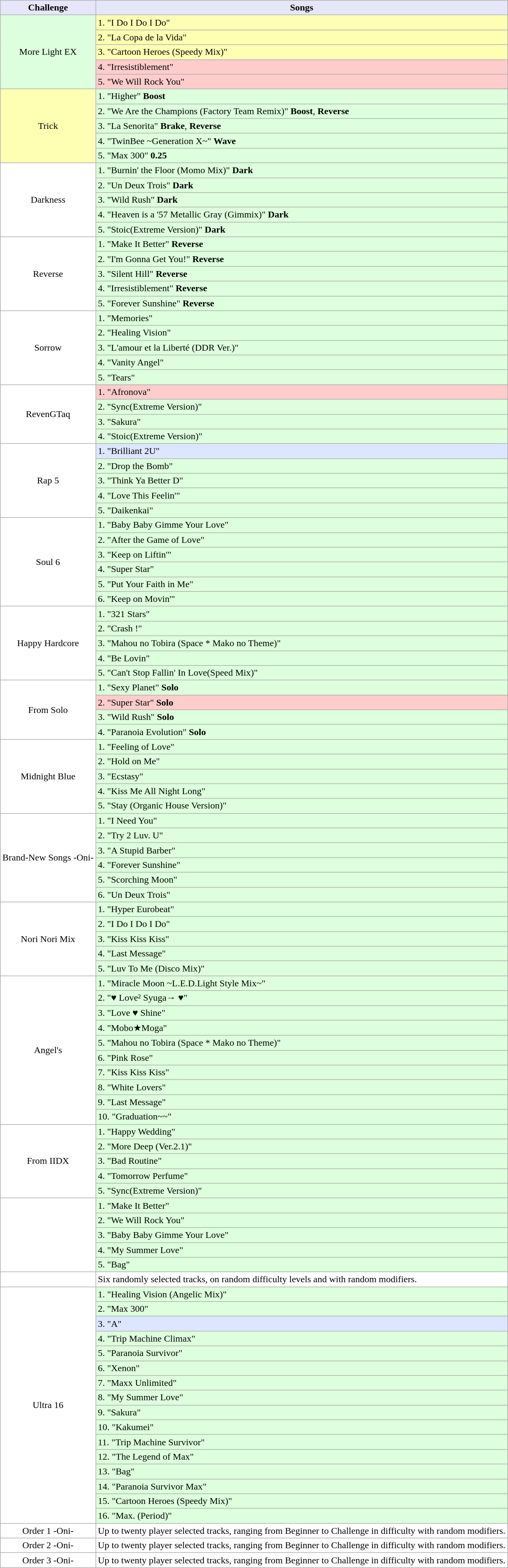<table class="wikitable">
<tr>
<th style="background:lavender;">Challenge</th>
<th style="background:lavender;" colspan="2">Songs</th>
</tr>
<tr>
<td rowspan="5" style="background:#dfd; text-align:center;">More Light EX</td>
<td style="background:#FFFFB3;" colspan="2">1. "I Do I Do I Do"</td>
</tr>
<tr>
<td style="background:#FFFFB3;" colspan="2">2. "La Copa de la Vida"</td>
</tr>
<tr>
<td style="background:#FFFFB3;" colspan="2">3. "Cartoon Heroes (Speedy Mix)"</td>
</tr>
<tr>
<td style="background:#fcc;" colspan="2">4. "Irresistiblement"</td>
</tr>
<tr>
<td style="background:#fcc;" colspan="2">5. "We Will Rock You"</td>
</tr>
<tr>
<td rowspan="5" style="background:#FFFFB3; text-align:center;">Trick</td>
<td style="background:#dfd;" colspan="2">1. "Higher" <strong>Boost</strong></td>
</tr>
<tr>
<td style="background:#dfd;" colspan="2">2. "We Are the Champions (Factory Team Remix)" <strong>Boost</strong>, <strong>Reverse</strong></td>
</tr>
<tr>
<td style="background:#dfd;" colspan="2">3. "La Senorita" <strong>Brake</strong>, <strong>Reverse</strong></td>
</tr>
<tr>
<td style="background:#dfd;" colspan="2">4. "TwinBee ~Generation X~" <strong>Wave</strong></td>
</tr>
<tr>
<td style="background:#dfd;" colspan="2">5. "Max 300" <strong>0.25</strong></td>
</tr>
<tr>
<td rowspan="5" style="background:#fff; text-align:center;"> Darkness</td>
<td style="background:#dfd;" colspan="2">1. "Burnin' the Floor (Momo Mix)" <strong>Dark</strong></td>
</tr>
<tr>
<td style="background:#dfd;" colspan="2">2. "Un Deux Trois" <strong>Dark</strong></td>
</tr>
<tr>
<td style="background:#dfd;" colspan="2">3. "Wild Rush" <strong>Dark</strong></td>
</tr>
<tr>
<td style="background:#dfd;" colspan="2">4. "Heaven is a '57 Metallic Gray (Gimmix)" <strong>Dark</strong></td>
</tr>
<tr>
<td style="background:#dfd;" colspan="2">5. "Stoic(Extreme Version)" <strong>Dark</strong></td>
</tr>
<tr>
<td rowspan="5" style="background:#fff; text-align:center;"> Reverse</td>
<td style="background:#dfd;" colspan="2">1. "Make It Better" <strong>Reverse</strong></td>
</tr>
<tr>
<td style="background:#dfd;" colspan="2">2. "I'm Gonna Get You!" <strong>Reverse</strong></td>
</tr>
<tr>
<td style="background:#dfd;" colspan="2">3. "Silent Hill" <strong>Reverse</strong></td>
</tr>
<tr>
<td style="background:#dfd;" colspan="2">4. "Irresistiblement" <strong>Reverse</strong></td>
</tr>
<tr>
<td style="background:#dfd;" colspan="2">5. "Forever Sunshine" <strong>Reverse</strong></td>
</tr>
<tr>
<td rowspan="5" style="background:#fff; text-align:center;"> Sorrow</td>
<td style="background:#dfd;" colspan="2">1. "Memories"</td>
</tr>
<tr>
<td style="background:#dfd;" colspan="2">2. "Healing Vision"</td>
</tr>
<tr>
<td style="background:#dfd;" colspan="2">3. "L'amour et la Liberté (DDR Ver.)"</td>
</tr>
<tr>
<td style="background:#dfd;" colspan="2">4. "Vanity Angel"</td>
</tr>
<tr>
<td style="background:#dfd;" colspan="2">5. "Tears"</td>
</tr>
<tr>
<td rowspan="4" style="background:#fff; text-align:center;"> RevenGTaq</td>
<td style="background:#fcc;" colspan="2">1. "Afronova"</td>
</tr>
<tr>
<td style="background:#dfd;" colspan="2">2. "Sync(Extreme Version)"</td>
</tr>
<tr>
<td style="background:#dfd;" colspan="2">3. "Sakura"</td>
</tr>
<tr>
<td style="background:#dfd;" colspan="2">4. "Stoic(Extreme Version)"</td>
</tr>
<tr>
<td rowspan="5" style="background:#fff; text-align:center;"> Rap 5</td>
<td style="background:#DDE6FF;" colspan="2">1. "Brilliant 2U"</td>
</tr>
<tr>
<td style="background:#dfd;" colspan="2">2. "Drop the Bomb"</td>
</tr>
<tr>
<td style="background:#dfd;" colspan="2">3. "Think Ya Better D"</td>
</tr>
<tr>
<td style="background:#dfd;" colspan="2">4. "Love This Feelin'"</td>
</tr>
<tr>
<td style="background:#dfd;" colspan="2">5. "Daikenkai"</td>
</tr>
<tr>
<td rowspan="6" style="background:#fff; text-align:center;">Soul 6</td>
<td style="background:#dfd;" colspan="2">1. "Baby Baby Gimme Your Love"</td>
</tr>
<tr>
<td style="background:#dfd;" colspan="2">2. "After the Game of Love"</td>
</tr>
<tr>
<td style="background:#dfd;" colspan="2">3. "Keep on Liftin'"</td>
</tr>
<tr>
<td style="background:#dfd;" colspan="2">4. "Super Star"</td>
</tr>
<tr>
<td style="background:#dfd;" colspan="2">5. "Put Your Faith in Me"</td>
</tr>
<tr>
<td style="background:#dfd;" colspan="2">6. "Keep on Movin'"</td>
</tr>
<tr>
<td rowspan="5" style="background:#fff; text-align:center;">Happy Hardcore</td>
<td style="background:#dfd;" colspan="2">1. "321 Stars"</td>
</tr>
<tr>
<td style="background:#dfd;" colspan="2">2. "Crash !"</td>
</tr>
<tr>
<td style="background:#dfd;" colspan="2">3. "Mahou no Tobira (Space * Mako no Theme)"</td>
</tr>
<tr>
<td style="background:#dfd;" colspan="2">4. "Be Lovin"</td>
</tr>
<tr>
<td style="background:#dfd;" colspan="2">5. "Can't Stop Fallin' In Love(Speed Mix)"</td>
</tr>
<tr>
<td rowspan="4" style="background:#fff; text-align:center;">From Solo</td>
<td style="background:#dfd;" colspan="2">1. "Sexy Planet" <strong>Solo</strong></td>
</tr>
<tr>
<td style="background:#fcc;" colspan="2">2. "Super Star" <strong>Solo</strong></td>
</tr>
<tr>
<td style="background:#dfd;" colspan="2">3. "Wild Rush" <strong>Solo</strong></td>
</tr>
<tr>
<td style="background:#dfd;" colspan="2">4. "Paranoia Evolution" <strong>Solo</strong></td>
</tr>
<tr>
<td rowspan="5" style="background:#fff; text-align:center;">Midnight Blue</td>
<td style="background:#dfd;" colspan="2">1. "Feeling of Love"</td>
</tr>
<tr>
<td style="background:#dfd;" colspan="2">2. "Hold on Me"</td>
</tr>
<tr>
<td style="background:#dfd;" colspan="2">3. "Ecstasy"</td>
</tr>
<tr>
<td style="background:#dfd;" colspan="2">4. "Kiss Me All Night Long"</td>
</tr>
<tr>
<td style="background:#dfd;" colspan="2">5. "Stay (Organic House Version)"</td>
</tr>
<tr>
<td rowspan="6" style="background:#fff; text-align:center;"> Brand-New Songs -Oni-</td>
<td style="background:#dfd;" colspan="2">1. "I Need You"</td>
</tr>
<tr>
<td style="background:#dfd;" colspan="2">2. "Try 2 Luv. U"</td>
</tr>
<tr>
<td style="background:#dfd;" colspan="2">3. "A Stupid Barber"</td>
</tr>
<tr>
<td style="background:#dfd;" colspan="2">4. "Forever Sunshine"</td>
</tr>
<tr>
<td style="background:#dfd;" colspan="2">5. "Scorching Moon"</td>
</tr>
<tr>
<td style="background:#dfd;" colspan="2">6. "Un Deux Trois"</td>
</tr>
<tr>
<td rowspan="5" style="background:#fff; text-align:center;">Nori Nori Mix</td>
<td style="background:#dfd;" colspan="2">1. "Hyper Eurobeat"</td>
</tr>
<tr>
<td style="background:#dfd;" colspan="2">2. "I Do I Do I Do"</td>
</tr>
<tr>
<td style="background:#dfd;" colspan="2">3. "Kiss Kiss Kiss"</td>
</tr>
<tr>
<td style="background:#dfd;" colspan="2">4. "Last Message"</td>
</tr>
<tr>
<td style="background:#dfd;" colspan="2">5. "Luv To Me (Disco Mix)"</td>
</tr>
<tr>
<td rowspan="10" style="background:#fff; text-align:center;"> Angel's</td>
<td style="background:#dfd;" colspan="2">1. "Miracle Moon ~L.E.D.Light Style Mix~"</td>
</tr>
<tr>
<td style="background:#dfd;" colspan="2">2. "♥ Love² Syuga→ ♥"</td>
</tr>
<tr>
<td style="background:#dfd;" colspan="2">3. "Love ♥ Shine"</td>
</tr>
<tr>
<td style="background:#dfd;" colspan="2">4. "Mobo★Moga"</td>
</tr>
<tr>
<td style="background:#dfd;" colspan="2">5. "Mahou no Tobira (Space * Mako no Theme)"</td>
</tr>
<tr>
<td style="background:#dfd;" colspan="2">6. "Pink Rose"</td>
</tr>
<tr>
<td style="background:#dfd;" colspan="2">7. "Kiss Kiss Kiss"</td>
</tr>
<tr>
<td style="background:#dfd;" colspan="2">8. "White Lovers"</td>
</tr>
<tr>
<td style="background:#dfd;" colspan="2">9. "Last Message"</td>
</tr>
<tr>
<td style="background:#dfd;" colspan="2">10. "Graduation~~"</td>
</tr>
<tr>
<td rowspan="5" style="background:#fff; text-align:center;"> From IIDX</td>
<td style="background:#dfd;" colspan="2">1. "Happy Wedding"</td>
</tr>
<tr>
<td style="background:#dfd;" colspan="2">2. "More Deep (Ver.2.1)"</td>
</tr>
<tr>
<td style="background:#dfd;" colspan="2">3. "Bad Routine"</td>
</tr>
<tr>
<td style="background:#dfd;" colspan="2">4. "Tomorrow Perfume"</td>
</tr>
<tr>
<td style="background:#dfd;" colspan="2">5. "Sync(Extreme Version)"</td>
</tr>
<tr>
<td rowspan="5" style="background:#fff; text-align:center;"> </td>
<td style="background:#dfd;" colspan="2">1. "Make It Better"</td>
</tr>
<tr>
<td style="background:#dfd;" colspan="2">2. "We Will Rock You"</td>
</tr>
<tr>
<td style="background:#dfd;" colspan="2">3. "Baby Baby Gimme Your Love"</td>
</tr>
<tr>
<td style="background:#dfd;" colspan="2">4. "My Summer Love"</td>
</tr>
<tr>
<td style="background:#dfd;" colspan="2">5. "Bag"</td>
</tr>
<tr>
<td style="background:#fff; text-align:center;"> </td>
<td style="background:#fff;" colspan="2">Six randomly selected tracks, on random difficulty levels and with random modifiers.</td>
</tr>
<tr>
<td rowspan="16" style="background:#fff; text-align:center;"> Ultra 16</td>
<td style="background:#dfd;" colspan="2">1. "Healing Vision (Angelic Mix)"</td>
</tr>
<tr>
<td style="background:#dfd;" colspan="2">2. "Max 300"</td>
</tr>
<tr>
<td style="background:#DDE6FF;" colspan="2">3. "A"</td>
</tr>
<tr>
<td style="background:#dfd;" colspan="2">4. "Trip Machine Climax"</td>
</tr>
<tr>
<td style="background:#DDFFDD;" colspan="2">5. "Paranoia Survivor"</td>
</tr>
<tr>
<td style="background:#dfd;" colspan="2">6. "Xenon"</td>
</tr>
<tr>
<td style="background:#dfd;" colspan="2">7. "Maxx Unlimited"</td>
</tr>
<tr>
<td style="background:#dfd;" colspan="2">8. "My Summer Love"</td>
</tr>
<tr>
<td style="background:#dfd;" colspan="2">9. "Sakura"</td>
</tr>
<tr>
<td style="background:#dfd;" colspan="2">10. "Kakumei"</td>
</tr>
<tr>
<td style="background:#dfd;" colspan="2">11. "Trip Machine Survivor"</td>
</tr>
<tr>
<td style="background:#dfd;" colspan="2">12. "The Legend of Max"</td>
</tr>
<tr>
<td style="background:#dfd;" colspan="2">13. "Bag"</td>
</tr>
<tr>
<td style="background:#dfd;" colspan="2">14. "Paranoia Survivor Max"</td>
</tr>
<tr>
<td style="background:#dfd;" colspan="2">15. "Cartoon Heroes (Speedy Mix)"</td>
</tr>
<tr>
<td style="background:#dfd;" colspan="2">16. "Max. (Period)"</td>
</tr>
<tr style="background:#fff;">
<td style="text-align:center;">Order 1 -Oni-</td>
<td colspan="2">Up to twenty player selected tracks, ranging from <span>Beginner</span> to <span>Challenge</span> in difficulty with random modifiers.</td>
</tr>
<tr style="background:#fff;">
<td style="text-align:center;">Order 2 -Oni-</td>
<td colspan="2">Up to twenty player selected tracks, ranging from <span>Beginner</span> to <span>Challenge</span> in difficulty with random modifiers.</td>
</tr>
<tr style="background:#fff;">
<td style="text-align:center;">Order 3 -Oni-</td>
<td colspan="2">Up to twenty player selected tracks, ranging from <span>Beginner</span> to <span>Challenge</span> in difficulty with random modifiers.</td>
</tr>
</table>
